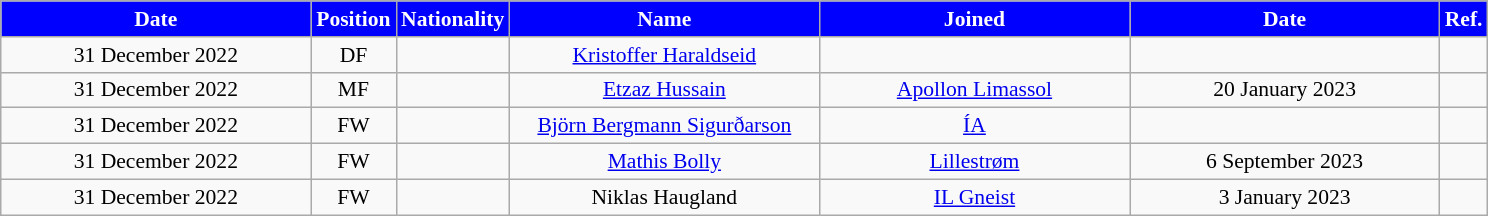<table class="wikitable"  style="text-align:center; font-size:90%; ">
<tr>
<th style="background:#00f; color:white; width:200px;">Date</th>
<th style="background:#00f; color:white; width:50px;">Position</th>
<th style="background:#00f; color:white; width:50px;">Nationality</th>
<th style="background:#00f; color:white; width:200px;">Name</th>
<th style="background:#00f; color:white; width:200px;">Joined</th>
<th style="background:#00f; color:white; width:200px;">Date</th>
<th style="background:#00f; color:white; width:25px;">Ref.</th>
</tr>
<tr>
<td>31 December 2022</td>
<td>DF</td>
<td></td>
<td><a href='#'>Kristoffer Haraldseid</a></td>
<td></td>
<td></td>
<td></td>
</tr>
<tr>
<td>31 December 2022</td>
<td>MF</td>
<td></td>
<td><a href='#'>Etzaz Hussain</a></td>
<td><a href='#'>Apollon Limassol</a></td>
<td>20 January 2023</td>
<td></td>
</tr>
<tr>
<td>31 December 2022</td>
<td>FW</td>
<td></td>
<td><a href='#'>Björn Bergmann Sigurðarson</a></td>
<td><a href='#'>ÍA</a></td>
<td></td>
<td></td>
</tr>
<tr>
<td>31 December 2022</td>
<td>FW</td>
<td></td>
<td><a href='#'>Mathis Bolly</a></td>
<td><a href='#'>Lillestrøm</a></td>
<td>6 September 2023</td>
<td></td>
</tr>
<tr>
<td>31 December 2022</td>
<td>FW</td>
<td></td>
<td>Niklas Haugland</td>
<td><a href='#'>IL Gneist</a></td>
<td>3 January 2023</td>
<td></td>
</tr>
</table>
